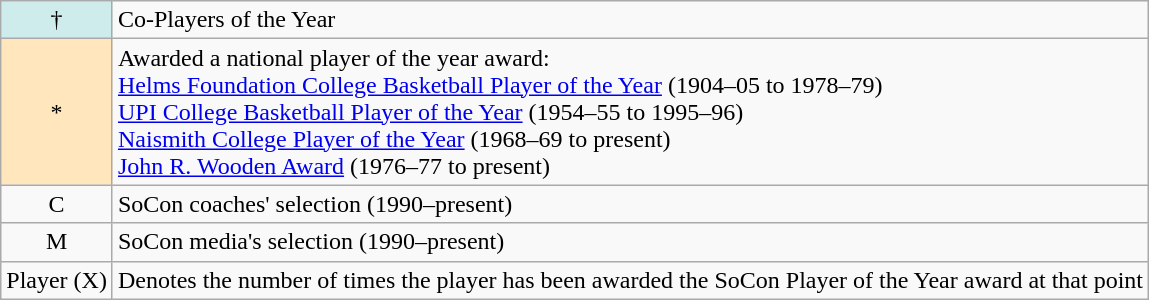<table class="wikitable">
<tr>
<td style="background-color:#CFECEC;" align="center">†</td>
<td>Co-Players of the Year</td>
</tr>
<tr>
<td style="background-color:#FFE6BD;" align="center">*</td>
<td>Awarded a national player of the year award: <br><a href='#'>Helms Foundation College Basketball Player of the Year</a> (1904–05 to 1978–79)<br> <a href='#'>UPI College Basketball Player of the Year</a> (1954–55 to 1995–96)<br> <a href='#'>Naismith College Player of the Year</a> (1968–69 to present)<br> <a href='#'>John R. Wooden Award</a> (1976–77 to present)</td>
</tr>
<tr>
<td align="center">C</td>
<td>SoCon coaches' selection (1990–present)</td>
</tr>
<tr>
<td align="center">M</td>
<td>SoCon media's selection (1990–present)</td>
</tr>
<tr>
<td>Player (X)</td>
<td>Denotes the number of times the player has been awarded the SoCon Player of the Year award at that point</td>
</tr>
</table>
